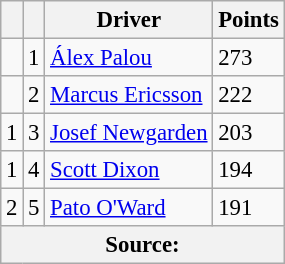<table class="wikitable" style="font-size: 95%;">
<tr>
<th scope="col"></th>
<th scope="col"></th>
<th scope="col">Driver</th>
<th scope="col">Points</th>
</tr>
<tr>
<td align="left"></td>
<td align="center">1</td>
<td> <a href='#'>Álex Palou</a></td>
<td align="left">273</td>
</tr>
<tr>
<td align="left"></td>
<td align="center">2</td>
<td> <a href='#'>Marcus Ericsson</a></td>
<td align="left">222</td>
</tr>
<tr>
<td align="left"> 1</td>
<td align="center">3</td>
<td> <a href='#'>Josef Newgarden</a></td>
<td align="left">203</td>
</tr>
<tr>
<td align="left"> 1</td>
<td align="center">4</td>
<td> <a href='#'>Scott Dixon</a></td>
<td align="left">194</td>
</tr>
<tr>
<td align="left"> 2</td>
<td align="center">5</td>
<td> <a href='#'>Pato O'Ward</a></td>
<td align="left">191</td>
</tr>
<tr>
<th colspan=4>Source:</th>
</tr>
</table>
